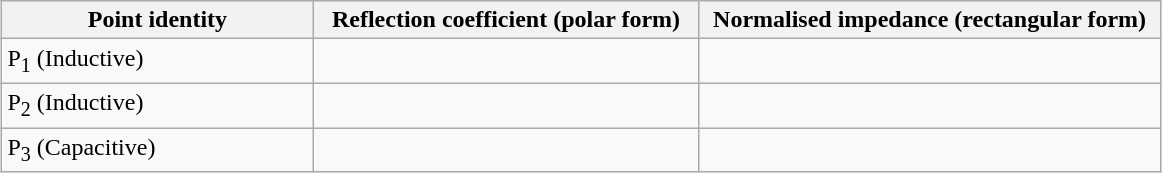<table class="wikitable" style="margin-left: auto; margin-right: auto; border: none;">
<tr>
<th width="200">Point identity</th>
<th width="250">Reflection coefficient (polar form)</th>
<th width="300">Normalised impedance (rectangular form)</th>
</tr>
<tr>
<td>P<sub>1</sub> (Inductive)</td>
<td></td>
<td></td>
</tr>
<tr>
<td>P<sub>2</sub> (Inductive)</td>
<td></td>
<td></td>
</tr>
<tr>
<td>P<sub>3</sub> (Capacitive)</td>
<td></td>
<td></td>
</tr>
</table>
